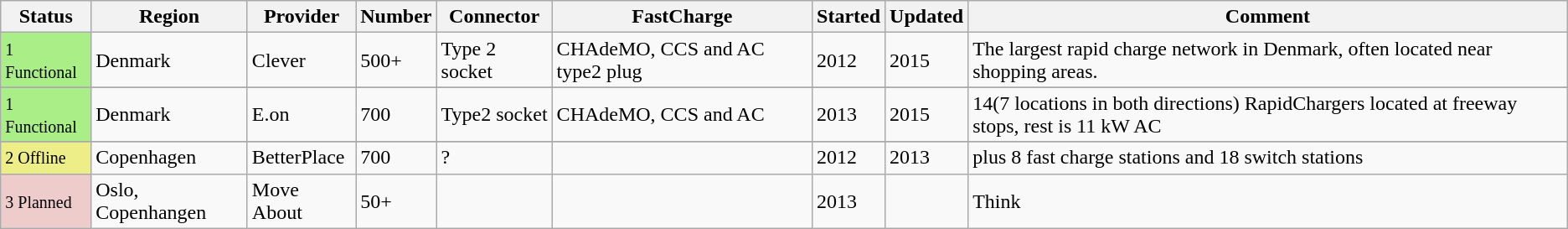<table class="wikitable sortable" style="clear:both;">
<tr>
<th>Status</th>
<th>Region</th>
<th>Provider</th>
<th>Number</th>
<th>Connector</th>
<th>FastCharge</th>
<th>Started</th>
<th>Updated</th>
<th>Comment</th>
</tr>
<tr>
<td style="background: #AE8"><small>1 Functional</small></td>
<td>Denmark</td>
<td>Clever</td>
<td>500+</td>
<td>Type 2 socket</td>
<td>CHAdeMO, CCS and AC type2 plug</td>
<td>2012</td>
<td>2015</td>
<td>The largest rapid charge network in Denmark, often located near shopping areas.</td>
</tr>
<tr>
</tr>
<tr>
<td style="background: #AE8"><small>1 Functional</small></td>
<td>Denmark</td>
<td>E.on</td>
<td>700</td>
<td>Type2 socket</td>
<td>CHAdeMO, CCS and AC</td>
<td>2013</td>
<td>2015</td>
<td>14(7 locations in both directions) RapidChargers located at freeway stops, rest is 11 kW AC</td>
</tr>
<tr>
</tr>
<tr>
<td style="background: #EE8"><small>2 Offline</small></td>
<td>Copenhagen</td>
<td>BetterPlace</td>
<td>700</td>
<td>?</td>
<td></td>
<td>2012</td>
<td>2013</td>
<td>plus 8 fast charge stations and 18 switch stations</td>
</tr>
<tr>
<td style="background: #ECC"><small>3 Planned</small></td>
<td>Oslo, Copenhangen</td>
<td>Move About</td>
<td>50+</td>
<td></td>
<td></td>
<td>2013</td>
<td></td>
<td>Think</td>
</tr>
</table>
